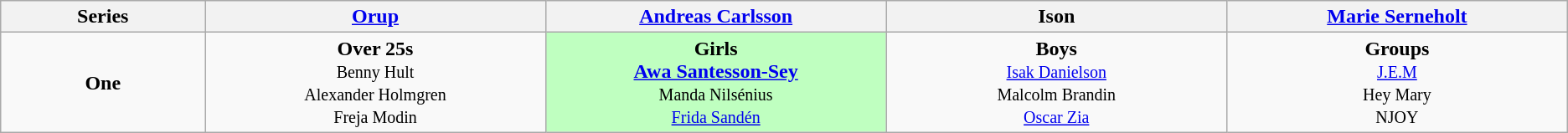<table class="wikitable">
<tr>
<th width=6%>Series</th>
<th width=10%><a href='#'>Orup</a></th>
<th width=10%><a href='#'>Andreas Carlsson</a></th>
<th width=10%>Ison</th>
<th width=10%><a href='#'>Marie Serneholt</a></th>
</tr>
<tr align="center">
<td><strong>One</strong></td>
<td style="text-align:center"><strong>Over 25s</strong><br><small>Benny Hult<br>Alexander Holmgren<br>Freja Modin</small></td>
<td style="background:#BFFFC0; text-align:center"><strong>Girls</strong><br><strong><a href='#'>Awa Santesson-Sey</a></strong><br><small>Manda Nilsénius<br><a href='#'>Frida Sandén</a></small></td>
<td style="text-align:center"><strong>Boys</strong><br><small><a href='#'>Isak Danielson</a><br>Malcolm Brandin<br><a href='#'>Oscar Zia</a></small></td>
<td style="text-align:center"><strong>Groups</strong><br><small><a href='#'>J.E.M</a><br>Hey Mary<br>NJOY</small></td>
</tr>
</table>
